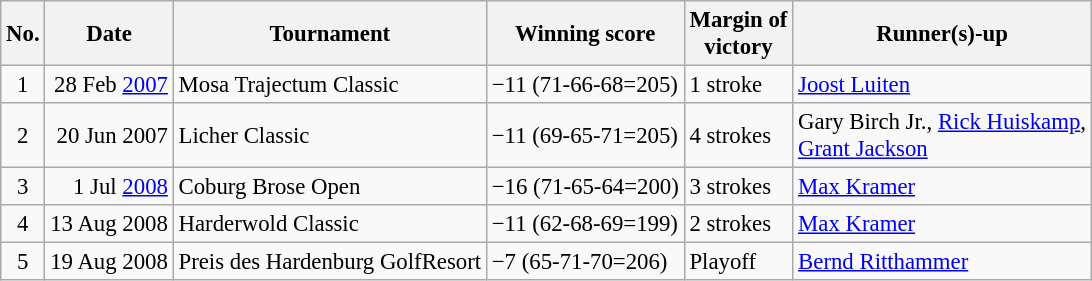<table class="wikitable" style="font-size:95%;">
<tr>
<th>No.</th>
<th>Date</th>
<th>Tournament</th>
<th>Winning score</th>
<th>Margin of<br>victory</th>
<th>Runner(s)-up</th>
</tr>
<tr>
<td align=center>1</td>
<td align=right>28 Feb <a href='#'>2007</a></td>
<td>Mosa Trajectum Classic</td>
<td>−11 (71-66-68=205)</td>
<td>1 stroke</td>
<td> <a href='#'>Joost Luiten</a></td>
</tr>
<tr>
<td align=center>2</td>
<td align=right>20 Jun 2007</td>
<td>Licher Classic</td>
<td>−11 (69-65-71=205)</td>
<td>4 strokes</td>
<td> Gary Birch Jr.,  <a href='#'>Rick Huiskamp</a>,<br> <a href='#'>Grant Jackson</a></td>
</tr>
<tr>
<td align=center>3</td>
<td align=right>1 Jul <a href='#'>2008</a></td>
<td>Coburg Brose Open</td>
<td>−16 (71-65-64=200)</td>
<td>3 strokes</td>
<td> <a href='#'>Max Kramer</a></td>
</tr>
<tr>
<td align=center>4</td>
<td align=right>13 Aug 2008</td>
<td>Harderwold Classic</td>
<td>−11 (62-68-69=199)</td>
<td>2 strokes</td>
<td> <a href='#'>Max Kramer</a></td>
</tr>
<tr>
<td align=center>5</td>
<td align=right>19 Aug 2008</td>
<td>Preis des Hardenburg GolfResort</td>
<td>−7 (65-71-70=206)</td>
<td>Playoff</td>
<td> <a href='#'>Bernd Ritthammer</a></td>
</tr>
</table>
